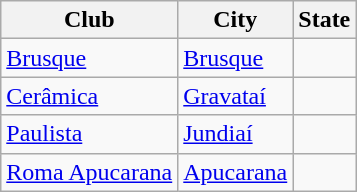<table class="wikitable">
<tr>
<th>Club</th>
<th>City</th>
<th>State</th>
</tr>
<tr>
<td><a href='#'>Brusque</a></td>
<td><a href='#'>Brusque</a></td>
<td></td>
</tr>
<tr>
<td><a href='#'>Cerâmica</a></td>
<td><a href='#'>Gravataí</a></td>
<td></td>
</tr>
<tr>
<td><a href='#'>Paulista</a></td>
<td><a href='#'>Jundiaí</a></td>
<td></td>
</tr>
<tr>
<td><a href='#'>Roma Apucarana</a></td>
<td><a href='#'>Apucarana</a></td>
<td></td>
</tr>
</table>
